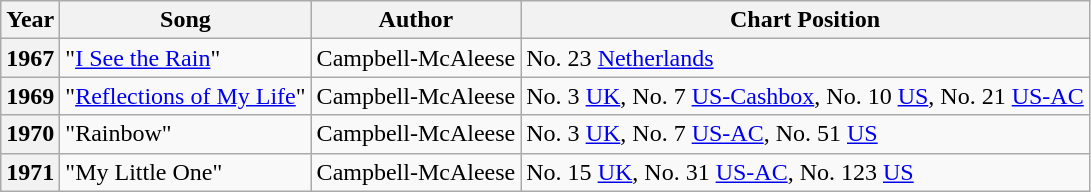<table class="wikitable">
<tr>
<th scope="col">Year</th>
<th scope="col">Song</th>
<th scope="col">Author</th>
<th scope="col">Chart Position</th>
</tr>
<tr>
<th scope="row">1967</th>
<td>"<a href='#'>I See the Rain</a>"</td>
<td>Campbell-McAleese</td>
<td>No. 23 <a href='#'>Netherlands</a></td>
</tr>
<tr>
<th scope="row">1969</th>
<td>"<a href='#'>Reflections of My Life</a>"</td>
<td>Campbell-McAleese</td>
<td>No. 3 <a href='#'>UK</a>, No. 7 <a href='#'>US-Cashbox</a>, No. 10 <a href='#'>US</a>, No. 21 <a href='#'>US-AC</a></td>
</tr>
<tr>
<th scope="row">1970</th>
<td>"Rainbow"</td>
<td>Campbell-McAleese</td>
<td>No. 3 <a href='#'>UK</a>, No. 7 <a href='#'>US-AC</a>, No. 51 <a href='#'>US</a></td>
</tr>
<tr>
<th scope="row">1971</th>
<td>"My Little One"</td>
<td>Campbell-McAleese</td>
<td>No. 15 <a href='#'>UK</a>, No. 31 <a href='#'>US-AC</a>, No. 123 <a href='#'>US</a></td>
</tr>
</table>
